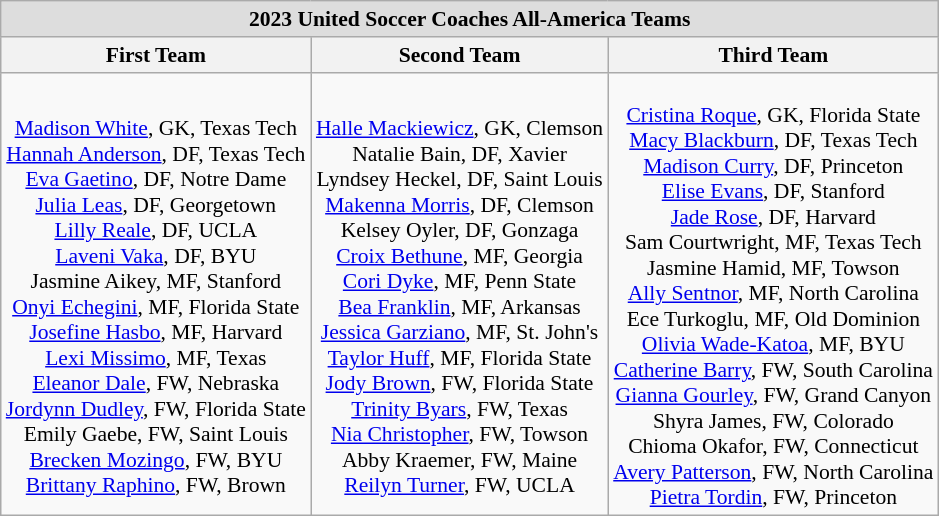<table class="wikitable" style="white-space:nowrap; font-size:90%;">
<tr>
<td colspan="7" style="text-align:center; background:#ddd;"><strong>2023 United Soccer Coaches All-America Teams</strong></td>
</tr>
<tr>
<th>First Team</th>
<th>Second Team</th>
<th>Third Team</th>
</tr>
<tr>
<td align="center"><br><a href='#'>Madison White</a>, GK, Texas Tech<br>
<a href='#'>Hannah Anderson</a>, DF, Texas Tech<br>
<a href='#'>Eva Gaetino</a>, DF, Notre Dame<br>
<a href='#'>Julia Leas</a>, DF, Georgetown<br>
<a href='#'>Lilly Reale</a>, DF, UCLA<br>
<a href='#'>Laveni Vaka</a>, DF, BYU<br>
Jasmine Aikey, MF, Stanford<br>
<a href='#'>Onyi Echegini</a>, MF, Florida State<br>
<a href='#'>Josefine Hasbo</a>, MF, Harvard<br>
<a href='#'>Lexi Missimo</a>, MF, Texas<br>
<a href='#'>Eleanor Dale</a>, FW, Nebraska<br>
<a href='#'>Jordynn Dudley</a>, FW, Florida State<br>
Emily Gaebe, FW, Saint Louis<br>
<a href='#'>Brecken Mozingo</a>, FW, BYU<br>
<a href='#'>Brittany Raphino</a>, FW, Brown</td>
<td align="center"><br><a href='#'>Halle Mackiewicz</a>, GK, Clemson<br>
Natalie Bain, DF, Xavier<br>
Lyndsey Heckel, DF, Saint Louis<br>
<a href='#'>Makenna Morris</a>, DF, Clemson<br>
Kelsey Oyler, DF, Gonzaga<br>
<a href='#'>Croix Bethune</a>, MF, Georgia<br>
<a href='#'>Cori Dyke</a>, MF, Penn State<br>
<a href='#'>Bea Franklin</a>, MF, Arkansas<br>
<a href='#'>Jessica Garziano</a>, MF, St. John's<br>
<a href='#'>Taylor Huff</a>, MF, Florida State<br>
<a href='#'>Jody Brown</a>, FW, Florida State<br>
<a href='#'>Trinity Byars</a>, FW, Texas<br>
<a href='#'>Nia Christopher</a>, FW, Towson<br>
Abby Kraemer, FW, Maine<br>
<a href='#'>Reilyn Turner</a>, FW, UCLA</td>
<td align="center"><br><a href='#'>Cristina Roque</a>, GK, Florida State<br>
<a href='#'>Macy Blackburn</a>, DF, Texas Tech<br>
<a href='#'>Madison Curry</a>, DF, Princeton<br>
<a href='#'>Elise Evans</a>, DF, Stanford<br>
<a href='#'>Jade Rose</a>, DF, Harvard<br>
Sam Courtwright, MF, Texas Tech<br>
Jasmine Hamid, MF, Towson<br>
<a href='#'>Ally Sentnor</a>, MF, North Carolina<br>
Ece Turkoglu, MF, Old Dominion<br>
<a href='#'>Olivia Wade-Katoa</a>, MF, BYU<br>
<a href='#'>Catherine Barry</a>, FW, South Carolina<br>
<a href='#'>Gianna Gourley</a>, FW, Grand Canyon<br>
Shyra James, FW, Colorado<br>
Chioma Okafor, FW, Connecticut<br>
<a href='#'>Avery Patterson</a>, FW, North Carolina<br>
<a href='#'>Pietra Tordin</a>, FW, Princeton</td>
</tr>
</table>
